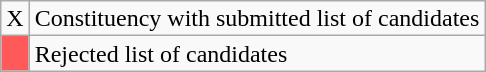<table class="wikitable" style="line-height:16px;">
<tr>
<td style="text-align:center;">X</td>
<td>Constituency with submitted list of candidates</td>
</tr>
<tr>
<td style="background:#ff5959"></td>
<td>Rejected list of candidates</td>
</tr>
</table>
